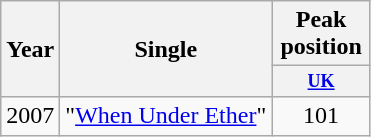<table class="wikitable" style="text-align:left;">
<tr>
<th rowspan="2">Year</th>
<th rowspan="2">Single</th>
<th colspan="2">Peak position</th>
</tr>
<tr>
<th style="text-align:center; width:5em; font-size:75%;"><a href='#'>UK</a><br></th>
</tr>
<tr>
<td>2007</td>
<td>"<a href='#'>When Under Ether</a>"</td>
<td style="text-align:center;">101</td>
</tr>
</table>
